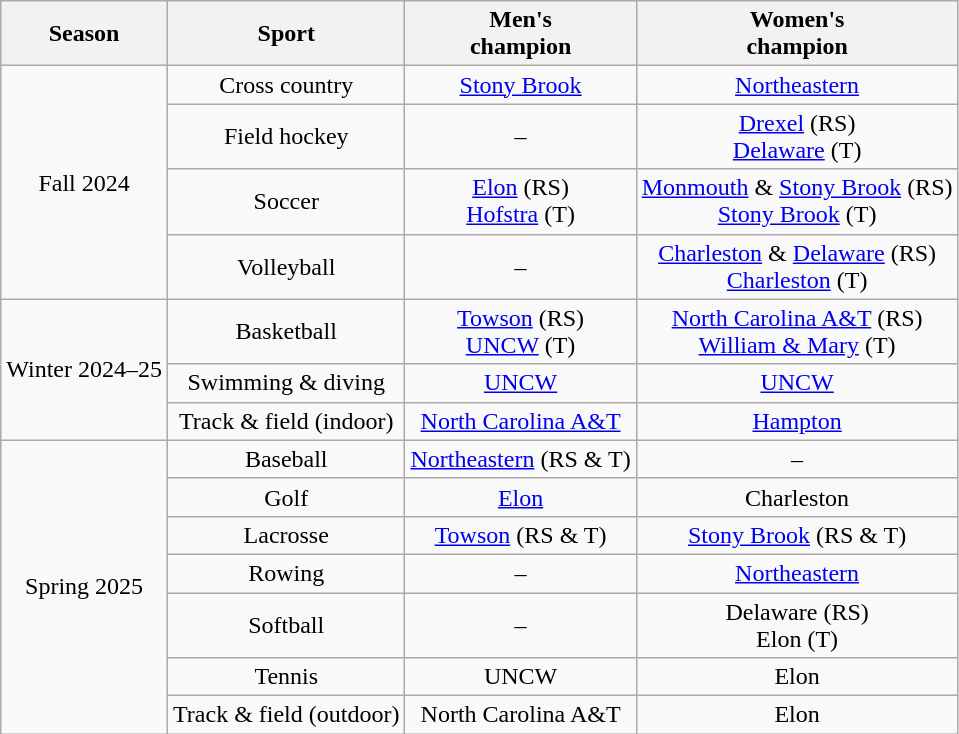<table class="wikitable" style = "text-align: center">
<tr>
<th>Season</th>
<th>Sport</th>
<th>Men's<br>champion</th>
<th>Women's<br>champion</th>
</tr>
<tr>
<td rowspan = "4">Fall 2024</td>
<td>Cross country</td>
<td><a href='#'>Stony Brook</a></td>
<td><a href='#'>Northeastern</a></td>
</tr>
<tr>
<td>Field hockey</td>
<td>–</td>
<td><a href='#'>Drexel</a> (RS)<br><a href='#'>Delaware</a> (T)</td>
</tr>
<tr>
<td>Soccer</td>
<td><a href='#'>Elon</a> (RS)<br><a href='#'>Hofstra</a> (T)</td>
<td><a href='#'>Monmouth</a> & <a href='#'>Stony Brook</a> (RS)<br><a href='#'>Stony Brook</a> (T)</td>
</tr>
<tr>
<td>Volleyball</td>
<td>–</td>
<td><a href='#'>Charleston</a> & <a href='#'>Delaware</a> (RS)<br><a href='#'>Charleston</a> (T)</td>
</tr>
<tr>
<td rowspan = 3>Winter 2024–25</td>
<td>Basketball</td>
<td><a href='#'>Towson</a> (RS)<br><a href='#'>UNCW</a> (T)</td>
<td><a href='#'>North Carolina A&T</a> (RS)<br><a href='#'>William & Mary</a> (T)</td>
</tr>
<tr>
<td>Swimming & diving</td>
<td><a href='#'>UNCW</a></td>
<td><a href='#'>UNCW</a></td>
</tr>
<tr>
<td>Track & field (indoor)</td>
<td><a href='#'>North Carolina A&T</a></td>
<td><a href='#'>Hampton</a></td>
</tr>
<tr>
<td rowspan = 7>Spring 2025</td>
<td>Baseball</td>
<td><a href='#'>Northeastern</a> (RS & T)</td>
<td>–</td>
</tr>
<tr>
<td>Golf</td>
<td><a href='#'>Elon</a></td>
<td>Charleston</td>
</tr>
<tr>
<td>Lacrosse</td>
<td><a href='#'>Towson</a> (RS & T)</td>
<td><a href='#'>Stony Brook</a> (RS & T)</td>
</tr>
<tr>
<td>Rowing</td>
<td>–</td>
<td><a href='#'>Northeastern</a></td>
</tr>
<tr>
<td>Softball</td>
<td>–</td>
<td>Delaware (RS)<br>Elon (T)</td>
</tr>
<tr>
<td>Tennis</td>
<td>UNCW</td>
<td>Elon</td>
</tr>
<tr>
<td>Track & field (outdoor)</td>
<td>North Carolina A&T</td>
<td>Elon</td>
</tr>
</table>
